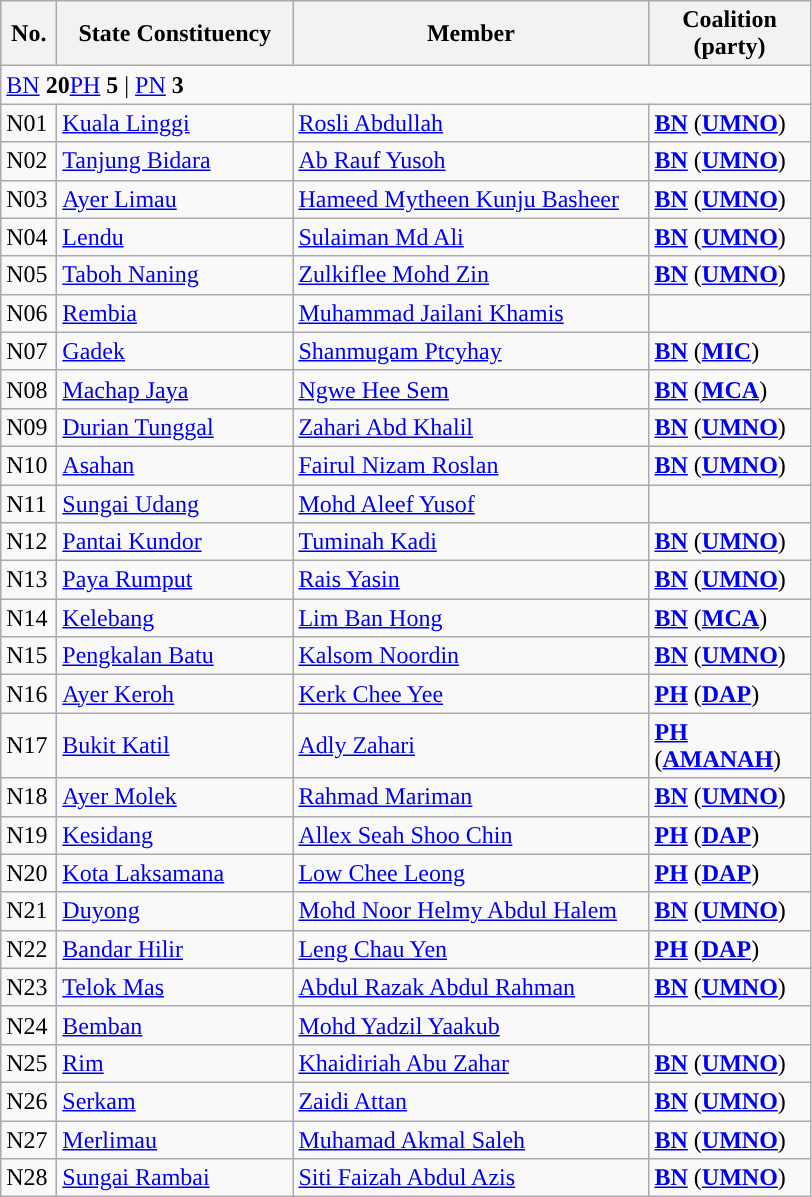<table class="wikitable sortable">
<tr>
<th style="width:30px;">No.</th>
<th style="width:150px;">State Constituency</th>
<th style="width:230px;">Member</th>
<th style="width:100px;">Coalition (party)</th>
</tr>
<tr>
<td colspan="4"><a href='#'>BN</a> <strong>20</strong><a href='#'>PH</a> <strong>5</strong> | <a href='#'>PN</a> <strong>3</strong></td>
</tr>
<tr>
<td>N01</td>
<td><a href='#'>Kuala Linggi</a></td>
<td><a href='#'>Rosli Abdullah</a></td>
<td><strong><a href='#'>BN</a></strong> (<strong><a href='#'>UMNO</a></strong>)</td>
</tr>
<tr>
<td>N02</td>
<td><a href='#'>Tanjung Bidara</a></td>
<td><a href='#'>Ab Rauf Yusoh</a></td>
<td><strong><a href='#'>BN</a></strong> (<strong><a href='#'>UMNO</a></strong>)</td>
</tr>
<tr>
<td>N03</td>
<td><a href='#'>Ayer Limau</a></td>
<td><a href='#'>Hameed Mytheen Kunju Basheer</a></td>
<td><strong><a href='#'>BN</a></strong> (<strong><a href='#'>UMNO</a></strong>)</td>
</tr>
<tr>
<td>N04</td>
<td><a href='#'>Lendu</a></td>
<td><a href='#'>Sulaiman Md Ali</a></td>
<td><strong><a href='#'>BN</a></strong> (<strong><a href='#'>UMNO</a></strong>)</td>
</tr>
<tr>
<td>N05</td>
<td><a href='#'>Taboh Naning</a></td>
<td><a href='#'>Zulkiflee Mohd Zin</a></td>
<td><strong><a href='#'>BN</a></strong> (<strong><a href='#'>UMNO</a></strong>)</td>
</tr>
<tr>
<td>N06</td>
<td><a href='#'>Rembia</a></td>
<td><a href='#'>Muhammad Jailani Khamis</a></td>
<td></td>
</tr>
<tr>
<td>N07</td>
<td><a href='#'>Gadek</a></td>
<td><a href='#'>Shanmugam Ptcyhay</a></td>
<td><strong><a href='#'>BN</a></strong> (<strong><a href='#'>MIC</a></strong>)</td>
</tr>
<tr>
<td>N08</td>
<td><a href='#'>Machap Jaya</a></td>
<td><a href='#'>Ngwe Hee Sem</a></td>
<td><strong><a href='#'>BN</a></strong> (<strong><a href='#'>MCA</a></strong>)</td>
</tr>
<tr>
<td>N09</td>
<td><a href='#'>Durian Tunggal</a></td>
<td><a href='#'>Zahari Abd Khalil</a></td>
<td><strong><a href='#'>BN</a></strong> (<strong><a href='#'>UMNO</a></strong>)</td>
</tr>
<tr>
<td>N10</td>
<td><a href='#'>Asahan</a></td>
<td><a href='#'>Fairul Nizam Roslan</a></td>
<td><strong><a href='#'>BN</a></strong> (<strong><a href='#'>UMNO</a></strong>)</td>
</tr>
<tr>
<td>N11</td>
<td><a href='#'>Sungai Udang</a></td>
<td><a href='#'>Mohd Aleef Yusof</a></td>
<td></td>
</tr>
<tr>
<td>N12</td>
<td><a href='#'>Pantai Kundor</a></td>
<td><a href='#'>Tuminah Kadi</a></td>
<td><strong><a href='#'>BN</a></strong> (<strong><a href='#'>UMNO</a></strong>)</td>
</tr>
<tr>
<td>N13</td>
<td><a href='#'>Paya Rumput</a></td>
<td><a href='#'>Rais Yasin</a></td>
<td><strong><a href='#'>BN</a></strong> (<strong><a href='#'>UMNO</a></strong>)</td>
</tr>
<tr>
<td>N14</td>
<td><a href='#'>Kelebang</a></td>
<td><a href='#'>Lim Ban Hong</a></td>
<td><strong><a href='#'>BN</a></strong> (<strong><a href='#'>MCA</a></strong>)</td>
</tr>
<tr>
<td>N15</td>
<td><a href='#'>Pengkalan Batu</a></td>
<td><a href='#'>Kalsom Noordin</a></td>
<td><strong><a href='#'>BN</a></strong> (<strong><a href='#'>UMNO</a></strong>)</td>
</tr>
<tr>
<td>N16</td>
<td><a href='#'>Ayer Keroh</a></td>
<td><a href='#'>Kerk Chee Yee</a></td>
<td><strong><a href='#'>PH</a></strong> (<strong><a href='#'>DAP</a></strong>)</td>
</tr>
<tr>
<td>N17</td>
<td><a href='#'>Bukit Katil</a></td>
<td><a href='#'>Adly Zahari</a></td>
<td><strong><a href='#'>PH</a></strong> (<strong><a href='#'>AMANAH</a></strong>)</td>
</tr>
<tr>
<td>N18</td>
<td><a href='#'>Ayer Molek</a></td>
<td><a href='#'>Rahmad Mariman</a></td>
<td><strong><a href='#'>BN</a></strong> (<strong><a href='#'>UMNO</a></strong>)</td>
</tr>
<tr>
<td>N19</td>
<td><a href='#'>Kesidang</a></td>
<td><a href='#'>Allex Seah Shoo Chin</a></td>
<td><strong><a href='#'>PH</a></strong> (<strong><a href='#'>DAP</a></strong>)</td>
</tr>
<tr>
<td>N20</td>
<td><a href='#'>Kota Laksamana</a></td>
<td><a href='#'>Low Chee Leong</a></td>
<td><strong><a href='#'>PH</a></strong> (<strong><a href='#'>DAP</a></strong>)</td>
</tr>
<tr>
<td>N21</td>
<td><a href='#'>Duyong</a></td>
<td><a href='#'>Mohd Noor Helmy Abdul Halem</a></td>
<td><strong><a href='#'>BN</a></strong> (<strong><a href='#'>UMNO</a></strong>)</td>
</tr>
<tr>
<td>N22</td>
<td><a href='#'>Bandar Hilir</a></td>
<td><a href='#'>Leng Chau Yen</a></td>
<td><strong><a href='#'>PH</a></strong> (<strong><a href='#'>DAP</a></strong>)</td>
</tr>
<tr>
<td>N23</td>
<td><a href='#'>Telok Mas</a></td>
<td><a href='#'>Abdul Razak Abdul Rahman</a></td>
<td><strong><a href='#'>BN</a></strong> (<strong><a href='#'>UMNO</a></strong>)</td>
</tr>
<tr>
<td>N24</td>
<td><a href='#'>Bemban</a></td>
<td><a href='#'>Mohd Yadzil Yaakub</a></td>
<td></td>
</tr>
<tr>
<td>N25</td>
<td><a href='#'>Rim</a></td>
<td><a href='#'>Khaidiriah Abu Zahar</a></td>
<td><strong><a href='#'>BN</a></strong> (<strong><a href='#'>UMNO</a></strong>)</td>
</tr>
<tr>
<td>N26</td>
<td><a href='#'>Serkam</a></td>
<td><a href='#'>Zaidi Attan</a></td>
<td><strong><a href='#'>BN</a></strong> (<strong><a href='#'>UMNO</a></strong>)</td>
</tr>
<tr>
<td>N27</td>
<td><a href='#'>Merlimau</a></td>
<td><a href='#'>Muhamad Akmal Saleh</a></td>
<td><strong><a href='#'>BN</a></strong> (<strong><a href='#'>UMNO</a></strong>)</td>
</tr>
<tr>
<td>N28</td>
<td><a href='#'>Sungai Rambai</a></td>
<td><a href='#'>Siti Faizah Abdul Azis</a></td>
<td><strong><a href='#'>BN</a></strong> (<strong><a href='#'>UMNO</a></strong>)</td>
</tr>
</table>
